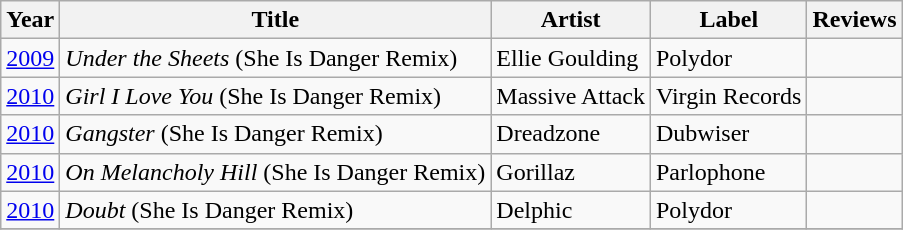<table class="wikitable" style="text-align:left;">
<tr>
<th>Year</th>
<th>Title</th>
<th>Artist</th>
<th>Label</th>
<th>Reviews</th>
</tr>
<tr>
<td><a href='#'>2009</a></td>
<td><em>Under the Sheets</em> (She Is Danger Remix)</td>
<td>Ellie Goulding</td>
<td>Polydor</td>
<td></td>
</tr>
<tr>
<td><a href='#'>2010</a></td>
<td><em>Girl I Love You</em> (She Is Danger Remix)</td>
<td>Massive Attack</td>
<td>Virgin Records</td>
<td></td>
</tr>
<tr>
<td><a href='#'>2010</a></td>
<td><em>Gangster</em> (She Is Danger Remix)</td>
<td>Dreadzone</td>
<td>Dubwiser</td>
<td></td>
</tr>
<tr>
<td><a href='#'>2010</a></td>
<td><em>On Melancholy Hill</em> (She Is Danger Remix)</td>
<td>Gorillaz</td>
<td>Parlophone</td>
<td></td>
</tr>
<tr>
<td><a href='#'>2010</a></td>
<td><em>Doubt</em> (She Is Danger Remix)</td>
<td>Delphic</td>
<td>Polydor</td>
<td></td>
</tr>
<tr>
</tr>
</table>
